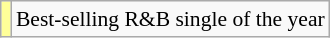<table class="wikitable plainrowheaders" style="font-size:90%;">
<tr>
<td bgcolor=#FFFF99 align=center></td>
<td>Best-selling R&B single of the year</td>
</tr>
</table>
